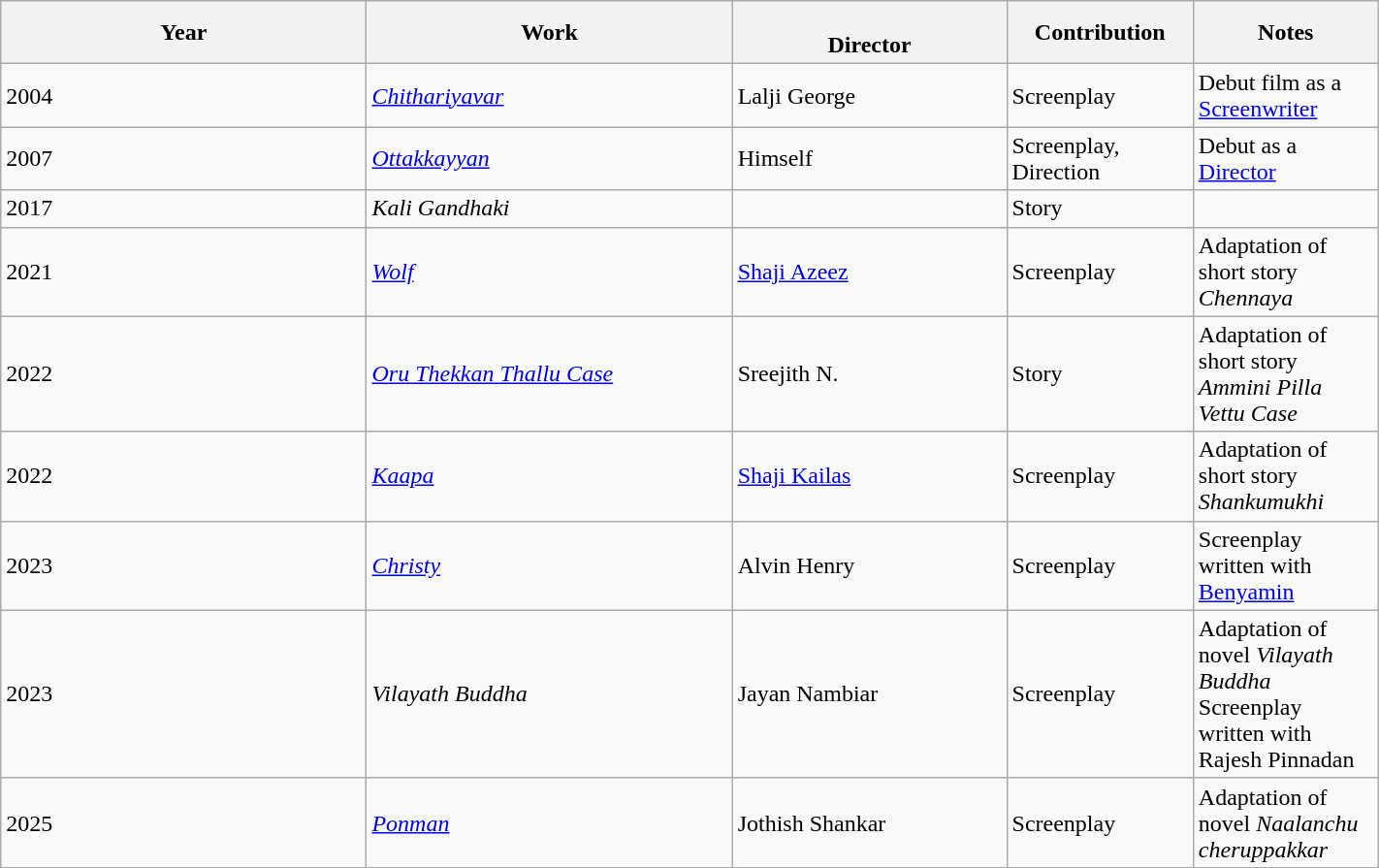<table class="wikitable plainrowheaders sortable" style="width:75%">
<tr>
<th scope="col" style="width:20%">Year</th>
<th scope="col" style="width:20%">Work</th>
<th scope="col" style="width:15%"><br>Director</th>
<th scope="col" style="width:10%">Contribution</th>
<th scope="col" style="width:10%">Notes</th>
</tr>
<tr>
<td>2004</td>
<td><em><a href='#'>Chithariyavar</a></em></td>
<td>Lalji George</td>
<td>Screenplay</td>
<td>Debut film as a <a href='#'>Screenwriter</a></td>
</tr>
<tr>
<td>2007</td>
<td><em><a href='#'>Ottakkayyan</a></em></td>
<td>Himself</td>
<td>Screenplay, Direction</td>
<td>Debut as a <a href='#'>Director</a></td>
</tr>
<tr>
<td>2017</td>
<td><em>Kali Gandhaki</em></td>
<td></td>
<td>Story</td>
<td></td>
</tr>
<tr>
<td>2021</td>
<td><em><a href='#'>Wolf</a></em></td>
<td><a href='#'>Shaji Azeez</a></td>
<td>Screenplay</td>
<td>Adaptation of short story <em>Chennaya</em></td>
</tr>
<tr>
<td>2022</td>
<td><em><a href='#'>Oru Thekkan Thallu Case</a></em></td>
<td>Sreejith N.</td>
<td>Story</td>
<td>Adaptation of short story <em>Ammini Pilla Vettu Case</em></td>
</tr>
<tr>
<td>2022</td>
<td><em><a href='#'>Kaapa</a></em></td>
<td><a href='#'>Shaji Kailas</a></td>
<td>Screenplay</td>
<td>Adaptation of short story <em>Shankumukhi</em></td>
</tr>
<tr>
<td>2023</td>
<td><em><a href='#'>Christy</a></em></td>
<td>Alvin Henry</td>
<td>Screenplay</td>
<td>Screenplay written with <a href='#'>Benyamin</a></td>
</tr>
<tr>
<td>2023</td>
<td><em>Vilayath Buddha</em></td>
<td>Jayan Nambiar</td>
<td>Screenplay</td>
<td>Adaptation of novel <em>Vilayath Buddha</em><br>Screenplay written with Rajesh Pinnadan</td>
</tr>
<tr>
<td>2025</td>
<td><em><a href='#'>Ponman</a></em></td>
<td>Jothish Shankar</td>
<td>Screenplay</td>
<td>Adaptation of novel <em>Naalanchu cheruppakkar</em></td>
</tr>
<tr>
</tr>
</table>
